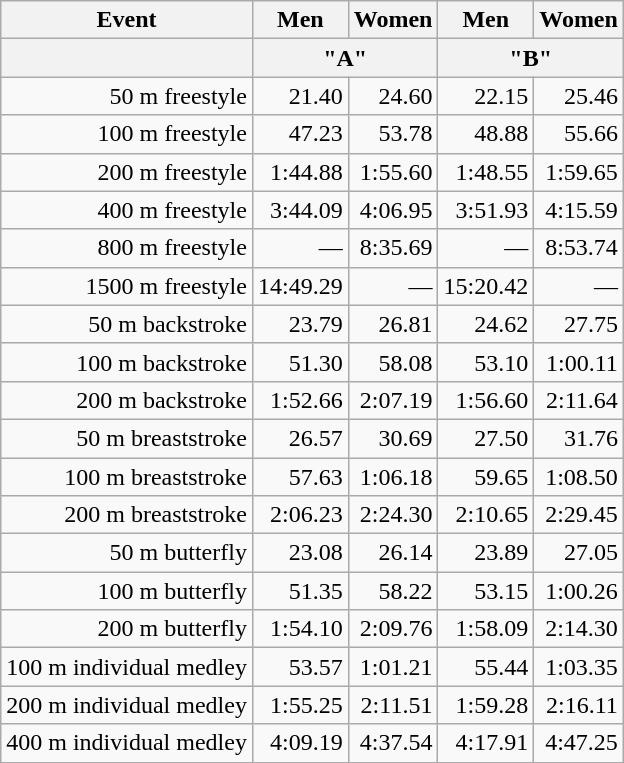<table class="wikitable" style="text-align:right">
<tr>
<th>Event</th>
<th>Men</th>
<th>Women</th>
<th>Men</th>
<th>Women</th>
</tr>
<tr>
<th></th>
<th colspan="2" style="text-align:center;">"A"</th>
<th colspan="2" style="text-align:center;">"B"</th>
</tr>
<tr>
<td>50 m freestyle</td>
<td>21.40</td>
<td>24.60</td>
<td>22.15</td>
<td>25.46</td>
</tr>
<tr>
<td>100 m freestyle</td>
<td>47.23</td>
<td>53.78</td>
<td>48.88</td>
<td>55.66</td>
</tr>
<tr>
<td>200 m freestyle</td>
<td>1:44.88</td>
<td>1:55.60</td>
<td>1:48.55</td>
<td>1:59.65</td>
</tr>
<tr>
<td>400 m freestyle</td>
<td>3:44.09</td>
<td>4:06.95</td>
<td>3:51.93</td>
<td>4:15.59</td>
</tr>
<tr>
<td>800 m freestyle</td>
<td>—</td>
<td>8:35.69</td>
<td>—</td>
<td>8:53.74</td>
</tr>
<tr>
<td>1500 m freestyle</td>
<td>14:49.29</td>
<td>—</td>
<td>15:20.42</td>
<td>—</td>
</tr>
<tr>
<td>50 m backstroke</td>
<td>23.79</td>
<td>26.81</td>
<td>24.62</td>
<td>27.75</td>
</tr>
<tr>
<td>100 m backstroke</td>
<td>51.30</td>
<td>58.08</td>
<td>53.10</td>
<td>1:00.11</td>
</tr>
<tr>
<td>200 m backstroke</td>
<td>1:52.66</td>
<td>2:07.19</td>
<td>1:56.60</td>
<td>2:11.64</td>
</tr>
<tr>
<td>50 m breaststroke</td>
<td>26.57</td>
<td>30.69</td>
<td>27.50</td>
<td>31.76</td>
</tr>
<tr>
<td>100 m breaststroke</td>
<td>57.63</td>
<td>1:06.18</td>
<td>59.65</td>
<td>1:08.50</td>
</tr>
<tr>
<td>200 m breaststroke</td>
<td>2:06.23</td>
<td>2:24.30</td>
<td>2:10.65</td>
<td>2:29.45</td>
</tr>
<tr>
<td>50 m butterfly</td>
<td>23.08</td>
<td>26.14</td>
<td>23.89</td>
<td>27.05</td>
</tr>
<tr>
<td>100 m butterfly</td>
<td>51.35</td>
<td>58.22</td>
<td>53.15</td>
<td>1:00.26</td>
</tr>
<tr>
<td>200 m butterfly</td>
<td>1:54.10</td>
<td>2:09.76</td>
<td>1:58.09</td>
<td>2:14.30</td>
</tr>
<tr>
<td>100 m individual medley</td>
<td>53.57</td>
<td>1:01.21</td>
<td>55.44</td>
<td>1:03.35</td>
</tr>
<tr>
<td>200 m individual medley</td>
<td>1:55.25</td>
<td>2:11.51</td>
<td>1:59.28</td>
<td>2:16.11</td>
</tr>
<tr>
<td>400 m individual medley</td>
<td>4:09.19</td>
<td>4:37.54</td>
<td>4:17.91</td>
<td>4:47.25</td>
</tr>
</table>
